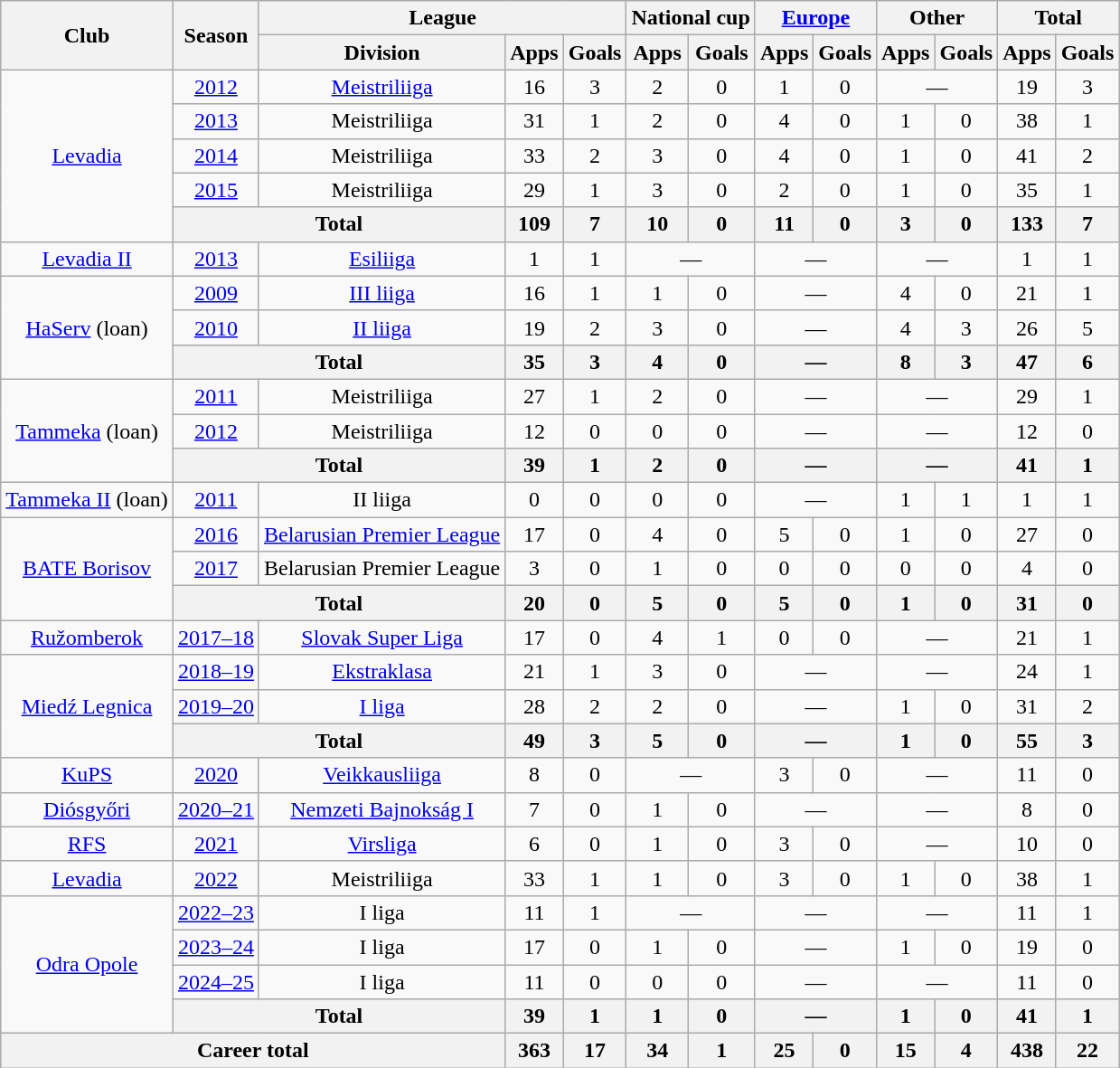<table class="wikitable" style="text-align:center">
<tr>
<th rowspan=2>Club</th>
<th rowspan=2>Season</th>
<th colspan=3>League</th>
<th colspan=2>National cup</th>
<th colspan=2><a href='#'>Europe</a></th>
<th colspan=2>Other</th>
<th colspan=2>Total</th>
</tr>
<tr>
<th>Division</th>
<th>Apps</th>
<th>Goals</th>
<th>Apps</th>
<th>Goals</th>
<th>Apps</th>
<th>Goals</th>
<th>Apps</th>
<th>Goals</th>
<th>Apps</th>
<th>Goals</th>
</tr>
<tr>
<td rowspan=5><a href='#'>Levadia</a></td>
<td><a href='#'>2012</a></td>
<td><a href='#'>Meistriliiga</a></td>
<td>16</td>
<td>3</td>
<td>2</td>
<td>0</td>
<td>1</td>
<td>0</td>
<td colspan=2>—</td>
<td>19</td>
<td>3</td>
</tr>
<tr>
<td><a href='#'>2013</a></td>
<td>Meistriliiga</td>
<td>31</td>
<td>1</td>
<td>2</td>
<td>0</td>
<td>4</td>
<td>0</td>
<td>1</td>
<td>0</td>
<td>38</td>
<td>1</td>
</tr>
<tr>
<td><a href='#'>2014</a></td>
<td>Meistriliiga</td>
<td>33</td>
<td>2</td>
<td>3</td>
<td>0</td>
<td>4</td>
<td>0</td>
<td>1</td>
<td>0</td>
<td>41</td>
<td>2</td>
</tr>
<tr>
<td><a href='#'>2015</a></td>
<td>Meistriliiga</td>
<td>29</td>
<td>1</td>
<td>3</td>
<td>0</td>
<td>2</td>
<td>0</td>
<td>1</td>
<td>0</td>
<td>35</td>
<td>1</td>
</tr>
<tr>
<th colspan=2>Total</th>
<th>109</th>
<th>7</th>
<th>10</th>
<th>0</th>
<th>11</th>
<th>0</th>
<th>3</th>
<th>0</th>
<th>133</th>
<th>7</th>
</tr>
<tr>
<td><a href='#'>Levadia II</a></td>
<td><a href='#'>2013</a></td>
<td><a href='#'>Esiliiga</a></td>
<td>1</td>
<td>1</td>
<td colspan=2>—</td>
<td colspan=2>—</td>
<td colspan=2>—</td>
<td>1</td>
<td>1</td>
</tr>
<tr>
<td rowspan=3><a href='#'>HaServ</a> (loan)</td>
<td><a href='#'>2009</a></td>
<td><a href='#'>III liiga</a></td>
<td>16</td>
<td>1</td>
<td>1</td>
<td>0</td>
<td colspan=2>—</td>
<td>4</td>
<td>0</td>
<td>21</td>
<td>1</td>
</tr>
<tr>
<td><a href='#'>2010</a></td>
<td><a href='#'>II liiga</a></td>
<td>19</td>
<td>2</td>
<td>3</td>
<td>0</td>
<td colspan=2>—</td>
<td>4</td>
<td>3</td>
<td>26</td>
<td>5</td>
</tr>
<tr>
<th colspan=2>Total</th>
<th>35</th>
<th>3</th>
<th>4</th>
<th>0</th>
<th colspan=2>—</th>
<th>8</th>
<th>3</th>
<th>47</th>
<th>6</th>
</tr>
<tr>
<td rowspan=3><a href='#'>Tammeka</a> (loan)</td>
<td><a href='#'>2011</a></td>
<td>Meistriliiga</td>
<td>27</td>
<td>1</td>
<td>2</td>
<td>0</td>
<td colspan=2>—</td>
<td colspan=2>—</td>
<td>29</td>
<td>1</td>
</tr>
<tr>
<td><a href='#'>2012</a></td>
<td>Meistriliiga</td>
<td>12</td>
<td>0</td>
<td>0</td>
<td>0</td>
<td colspan=2>—</td>
<td colspan=2>—</td>
<td>12</td>
<td>0</td>
</tr>
<tr>
<th colspan=2>Total</th>
<th>39</th>
<th>1</th>
<th>2</th>
<th>0</th>
<th colspan=2>—</th>
<th colspan=2>—</th>
<th>41</th>
<th>1</th>
</tr>
<tr>
<td><a href='#'>Tammeka II</a> (loan)</td>
<td><a href='#'>2011</a></td>
<td>II liiga</td>
<td>0</td>
<td>0</td>
<td>0</td>
<td>0</td>
<td colspan=2>—</td>
<td>1</td>
<td>1</td>
<td>1</td>
<td>1</td>
</tr>
<tr>
<td rowspan=3><a href='#'>BATE Borisov</a></td>
<td><a href='#'>2016</a></td>
<td><a href='#'>Belarusian Premier League</a></td>
<td>17</td>
<td>0</td>
<td>4</td>
<td>0</td>
<td>5</td>
<td>0</td>
<td>1</td>
<td>0</td>
<td>27</td>
<td>0</td>
</tr>
<tr>
<td><a href='#'>2017</a></td>
<td>Belarusian Premier League</td>
<td>3</td>
<td>0</td>
<td>1</td>
<td>0</td>
<td>0</td>
<td>0</td>
<td>0</td>
<td>0</td>
<td>4</td>
<td>0</td>
</tr>
<tr>
<th colspan=2>Total</th>
<th>20</th>
<th>0</th>
<th>5</th>
<th>0</th>
<th>5</th>
<th>0</th>
<th>1</th>
<th>0</th>
<th>31</th>
<th>0</th>
</tr>
<tr>
<td><a href='#'>Ružomberok</a></td>
<td><a href='#'>2017–18</a></td>
<td><a href='#'>Slovak Super Liga</a></td>
<td>17</td>
<td>0</td>
<td>4</td>
<td>1</td>
<td>0</td>
<td>0</td>
<td colspan=2>—</td>
<td>21</td>
<td>1</td>
</tr>
<tr>
<td rowspan=3><a href='#'>Miedź Legnica</a></td>
<td><a href='#'>2018–19</a></td>
<td><a href='#'>Ekstraklasa</a></td>
<td>21</td>
<td>1</td>
<td>3</td>
<td>0</td>
<td colspan=2>—</td>
<td colspan=2>—</td>
<td>24</td>
<td>1</td>
</tr>
<tr>
<td><a href='#'>2019–20</a></td>
<td><a href='#'>I liga</a></td>
<td>28</td>
<td>2</td>
<td>2</td>
<td>0</td>
<td colspan=2>—</td>
<td>1</td>
<td>0</td>
<td>31</td>
<td>2</td>
</tr>
<tr>
<th colspan=2>Total</th>
<th>49</th>
<th>3</th>
<th>5</th>
<th>0</th>
<th colspan=2>—</th>
<th>1</th>
<th>0</th>
<th>55</th>
<th>3</th>
</tr>
<tr>
<td><a href='#'>KuPS</a></td>
<td><a href='#'>2020</a></td>
<td><a href='#'>Veikkausliiga</a></td>
<td>8</td>
<td>0</td>
<td colspan=2>—</td>
<td>3</td>
<td>0</td>
<td colspan=2>—</td>
<td>11</td>
<td>0</td>
</tr>
<tr>
<td><a href='#'>Diósgyőri</a></td>
<td><a href='#'>2020–21</a></td>
<td><a href='#'>Nemzeti Bajnokság I</a></td>
<td>7</td>
<td>0</td>
<td>1</td>
<td>0</td>
<td colspan=2>—</td>
<td colspan=2>—</td>
<td>8</td>
<td>0</td>
</tr>
<tr>
<td><a href='#'>RFS</a></td>
<td><a href='#'>2021</a></td>
<td><a href='#'>Virsliga</a></td>
<td>6</td>
<td>0</td>
<td>1</td>
<td>0</td>
<td>3</td>
<td>0</td>
<td colspan=2>—</td>
<td>10</td>
<td>0</td>
</tr>
<tr>
<td><a href='#'>Levadia</a></td>
<td><a href='#'>2022</a></td>
<td>Meistriliiga</td>
<td>33</td>
<td>1</td>
<td>1</td>
<td>0</td>
<td>3</td>
<td>0</td>
<td>1</td>
<td>0</td>
<td>38</td>
<td>1</td>
</tr>
<tr>
<td rowspan=4><a href='#'>Odra Opole</a></td>
<td><a href='#'>2022–23</a></td>
<td>I liga</td>
<td>11</td>
<td>1</td>
<td colspan=2>—</td>
<td colspan=2>—</td>
<td colspan=2>—</td>
<td>11</td>
<td>1</td>
</tr>
<tr>
<td><a href='#'>2023–24</a></td>
<td>I liga</td>
<td>17</td>
<td>0</td>
<td>1</td>
<td>0</td>
<td colspan=2>—</td>
<td>1</td>
<td>0</td>
<td>19</td>
<td>0</td>
</tr>
<tr>
<td><a href='#'>2024–25</a></td>
<td>I liga</td>
<td>11</td>
<td>0</td>
<td>0</td>
<td>0</td>
<td colspan=2>—</td>
<td colspan=2>—</td>
<td>11</td>
<td>0</td>
</tr>
<tr>
<th colspan=2>Total</th>
<th>39</th>
<th>1</th>
<th>1</th>
<th>0</th>
<th colspan=2>—</th>
<th>1</th>
<th>0</th>
<th>41</th>
<th>1</th>
</tr>
<tr>
<th colspan=3>Career total</th>
<th>363</th>
<th>17</th>
<th>34</th>
<th>1</th>
<th>25</th>
<th>0</th>
<th>15</th>
<th>4</th>
<th>438</th>
<th>22</th>
</tr>
</table>
